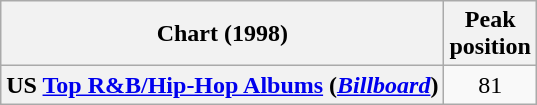<table class="wikitable sortable plainrowheaders" style="text-align:center">
<tr>
<th scope="col">Chart (1998)</th>
<th scope="col">Peak<br>position</th>
</tr>
<tr>
<th scope="row">US <a href='#'>Top R&B/Hip-Hop Albums</a> (<em><a href='#'>Billboard</a></em>)</th>
<td>81</td>
</tr>
</table>
